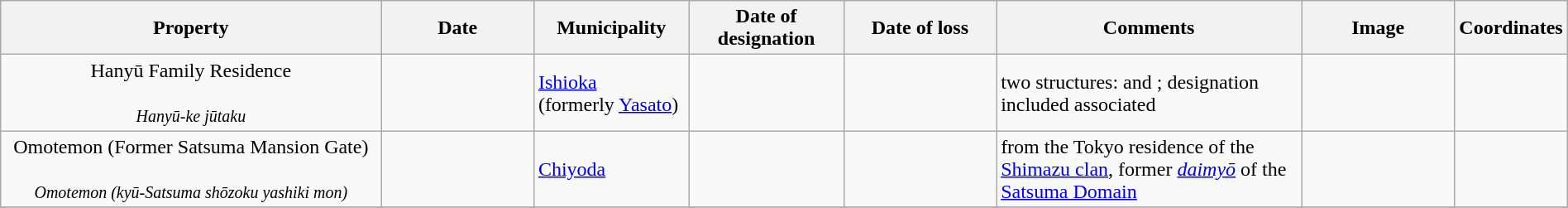<table class="wikitable sortable"  style="width:100%;">
<tr>
<th width="25%" align="left">Property</th>
<th width="10%" align="left">Date</th>
<th width="10%" align="left">Municipality</th>
<th width="10%" align="left">Date of designation</th>
<th width="10%" align="left">Date of loss</th>
<th width="20%" align="left" class="unsortable">Comments</th>
<th width="10%" align="left" class="unsortable">Image</th>
<th width="5%" align="left" class="unsortable">Coordinates</th>
</tr>
<tr>
<td align="center">Hanyū Family Residence<br><br><small><em>Hanyū-ke jūtaku</em></small></td>
<td></td>
<td><a href='#'>Ishioka</a><br>(formerly <a href='#'>Yasato</a>)</td>
<td></td>
<td></td>
<td>two structures:  and ; designation included associated </td>
<td></td>
<td></td>
</tr>
<tr>
<td align="center">Omotemon (Former Satsuma Mansion Gate)<br><br><small><em>Omotemon (kyū-Satsuma shōzoku yashiki mon)</em></small></td>
<td></td>
<td><a href='#'>Chiyoda</a></td>
<td></td>
<td></td>
<td>from the Tokyo residence of the <a href='#'>Shimazu clan</a>, former <em><a href='#'>daimyō</a></em> of the <a href='#'>Satsuma Domain</a></td>
<td></td>
<td></td>
</tr>
<tr>
</tr>
</table>
